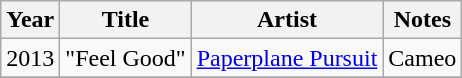<table class="wikitable">
<tr>
<th>Year</th>
<th>Title</th>
<th>Artist</th>
<th>Notes</th>
</tr>
<tr>
<td>2013</td>
<td>"Feel Good"</td>
<td><a href='#'>Paperplane Pursuit</a></td>
<td>Cameo</td>
</tr>
<tr>
</tr>
</table>
